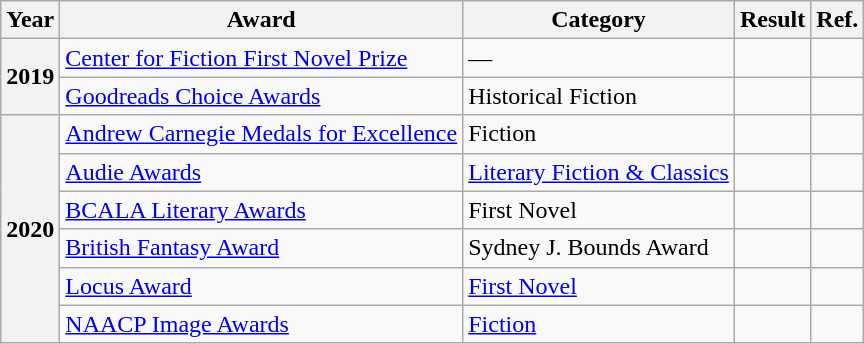<table class="wikitable sortable">
<tr>
<th>Year</th>
<th>Award</th>
<th>Category</th>
<th>Result</th>
<th>Ref.</th>
</tr>
<tr>
<th rowspan = 2>2019</th>
<td><a href='#'>Center for Fiction First Novel Prize</a></td>
<td>—</td>
<td></td>
<td></td>
</tr>
<tr>
<td><a href='#'>Goodreads Choice Awards</a></td>
<td>Historical Fiction</td>
<td></td>
<td></td>
</tr>
<tr>
<th rowspan =6>2020</th>
<td><a href='#'>Andrew Carnegie Medals for Excellence</a></td>
<td>Fiction</td>
<td></td>
<td></td>
</tr>
<tr>
<td><a href='#'>Audie Awards</a></td>
<td><a href='#'>Literary Fiction & Classics</a></td>
<td></td>
<td></td>
</tr>
<tr>
<td><a href='#'>BCALA Literary Awards</a></td>
<td>First Novel</td>
<td></td>
<td></td>
</tr>
<tr>
<td><a href='#'>British Fantasy Award</a></td>
<td>Sydney J. Bounds Award</td>
<td></td>
<td></td>
</tr>
<tr>
<td><a href='#'>Locus Award</a></td>
<td><a href='#'>First Novel</a></td>
<td></td>
<td></td>
</tr>
<tr>
<td><a href='#'>NAACP Image Awards</a></td>
<td><a href='#'>Fiction</a></td>
<td></td>
<td></td>
</tr>
</table>
